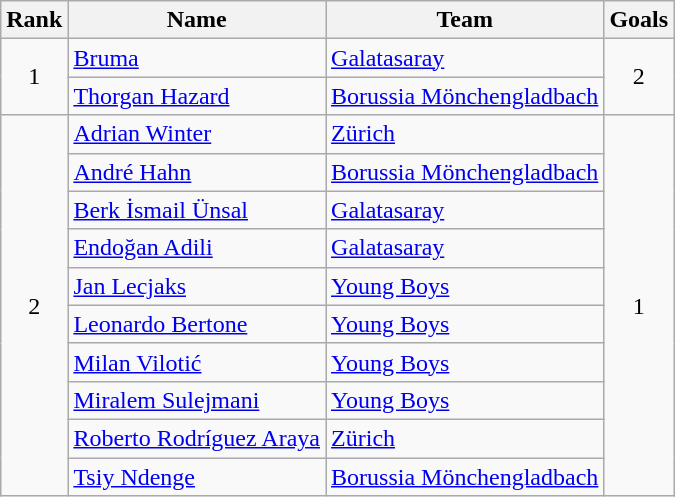<table class="wikitable" style="text-align: center;">
<tr>
<th>Rank</th>
<th>Name</th>
<th>Team</th>
<th>Goals</th>
</tr>
<tr>
<td rowspan=2>1</td>
<td align="left"> <a href='#'>Bruma</a></td>
<td align="left"> <a href='#'>Galatasaray</a></td>
<td rowspan=2>2</td>
</tr>
<tr>
<td align="left"> <a href='#'>Thorgan Hazard</a></td>
<td align="left"> <a href='#'>Borussia Mönchengladbach</a></td>
</tr>
<tr>
<td rowspan=10>2</td>
<td align="left"> <a href='#'>Adrian Winter</a></td>
<td align="left"> <a href='#'>Zürich</a></td>
<td rowspan=10>1</td>
</tr>
<tr>
<td align="left"> <a href='#'>André Hahn</a></td>
<td align="left"> <a href='#'>Borussia Mönchengladbach</a></td>
</tr>
<tr>
<td align="left"> <a href='#'>Berk İsmail Ünsal</a></td>
<td align="left"> <a href='#'>Galatasaray</a></td>
</tr>
<tr>
<td align="left"> <a href='#'>Endoğan Adili</a></td>
<td align="left"> <a href='#'>Galatasaray</a></td>
</tr>
<tr>
<td align="left"> <a href='#'>Jan Lecjaks</a></td>
<td align="left"> <a href='#'>Young Boys</a></td>
</tr>
<tr>
<td align="left"> <a href='#'>Leonardo Bertone</a></td>
<td align="left"> <a href='#'>Young Boys</a></td>
</tr>
<tr>
<td align="left"> <a href='#'>Milan Vilotić</a></td>
<td align="left"> <a href='#'>Young Boys</a></td>
</tr>
<tr>
<td align="left"> <a href='#'>Miralem Sulejmani</a></td>
<td align="left"> <a href='#'>Young Boys</a></td>
</tr>
<tr>
<td align="left"> <a href='#'>Roberto Rodríguez Araya</a></td>
<td align="left"> <a href='#'>Zürich</a></td>
</tr>
<tr>
<td align="left"> <a href='#'>Tsiy Ndenge</a></td>
<td align="left"> <a href='#'>Borussia Mönchengladbach</a></td>
</tr>
</table>
